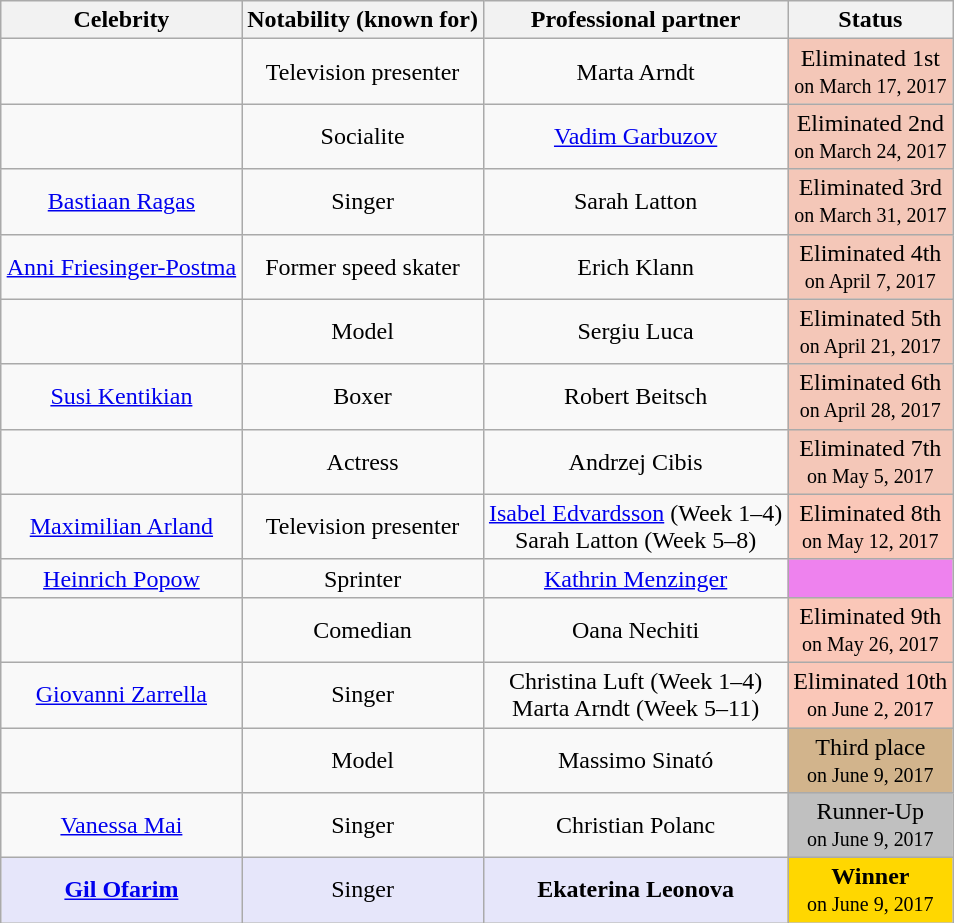<table class= "wikitable sortable" style="text-align: center; margin:auto; align: center">
<tr>
<th>Celebrity</th>
<th>Notability (known for)</th>
<th>Professional partner</th>
<th>Status</th>
</tr>
<tr>
<td></td>
<td>Television presenter</td>
<td>Marta Arndt</td>
<td bgcolor="#F4C7B8">Eliminated 1st<br><small>on March 17, 2017</small></td>
</tr>
<tr>
<td></td>
<td>Socialite</td>
<td><a href='#'>Vadim Garbuzov</a></td>
<td bgcolor="#F4C7B8">Eliminated 2nd<br><small>on March 24, 2017</small></td>
</tr>
<tr>
<td><a href='#'>Bastiaan Ragas</a></td>
<td>Singer</td>
<td>Sarah Latton</td>
<td bgcolor="#F4C7B8">Eliminated 3rd<br><small>on March 31, 2017</small></td>
</tr>
<tr>
<td><a href='#'>Anni Friesinger-Postma</a></td>
<td>Former speed skater</td>
<td>Erich Klann</td>
<td bgcolor="#F4C7B8">Eliminated 4th<br><small>on April 7, 2017</small></td>
</tr>
<tr>
<td></td>
<td>Model</td>
<td>Sergiu Luca</td>
<td bgcolor="#F4C7B8">Eliminated 5th<br><small>on April 21, 2017</small></td>
</tr>
<tr>
<td><a href='#'>Susi Kentikian</a></td>
<td>Boxer</td>
<td>Robert Beitsch</td>
<td bgcolor="#F4C7B8">Eliminated 6th<br><small>on April 28, 2017</small></td>
</tr>
<tr>
<td></td>
<td>Actress</td>
<td>Andrzej Cibis</td>
<td bgcolor="#F4C7B8">Eliminated 7th<br><small>on May 5, 2017</small></td>
</tr>
<tr>
<td><a href='#'>Maximilian Arland</a></td>
<td>Television presenter</td>
<td><a href='#'>Isabel Edvardsson</a> (Week 1–4)<br>Sarah Latton (Week 5–8)</td>
<td bgcolor="#FAC7B8">Eliminated 8th <br><small>on May 12, 2017 </small></td>
</tr>
<tr>
<td><a href='#'>Heinrich Popow</a></td>
<td>Sprinter</td>
<td><a href='#'>Kathrin Menzinger</a></td>
<td bgcolor="violet"></td>
</tr>
<tr>
<td></td>
<td>Comedian</td>
<td>Oana Nechiti</td>
<td bgcolor="#FAC7B8">Eliminated 9th <br><small>on May 26, 2017 </small></td>
</tr>
<tr>
<td><a href='#'>Giovanni Zarrella</a></td>
<td>Singer</td>
<td>Christina Luft (Week 1–4)<br>Marta Arndt (Week 5–11)</td>
<td bgcolor="#FAC7B8">Eliminated 10th <br><small>on June 2, 2017 </small></td>
</tr>
<tr>
<td></td>
<td>Model</td>
<td>Massimo Sinató</td>
<td bgcolor="tan">Third place<br><small>on June 9, 2017</small></td>
</tr>
<tr>
<td><a href='#'>Vanessa Mai</a></td>
<td>Singer</td>
<td>Christian Polanc</td>
<td bgcolor="silver">Runner-Up<br><small>on June 9, 2017</small></td>
</tr>
<tr>
<td bgcolor="lavender"><strong><a href='#'>Gil Ofarim</a></strong></td>
<td bgcolor="lavender">Singer</td>
<td bgcolor="lavender"><strong>Ekaterina Leonova</strong></td>
<td bgcolor="gold"><strong>Winner</strong><br><small>on June 9, 2017</small></td>
</tr>
</table>
